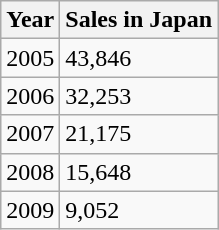<table class="wikitable">
<tr>
<th>Year</th>
<th>Sales in Japan</th>
</tr>
<tr>
<td>2005</td>
<td>43,846</td>
</tr>
<tr>
<td>2006</td>
<td>32,253</td>
</tr>
<tr>
<td>2007</td>
<td>21,175</td>
</tr>
<tr>
<td>2008</td>
<td>15,648</td>
</tr>
<tr>
<td>2009</td>
<td>9,052</td>
</tr>
</table>
